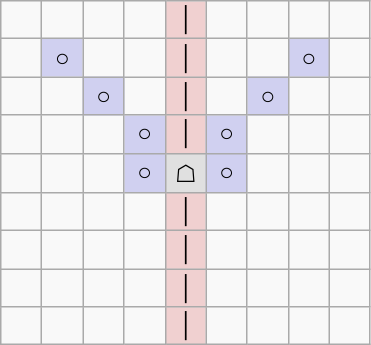<table border="1" class="wikitable">
<tr align=center>
<td width="20"> </td>
<td width="20"> </td>
<td width="20"> </td>
<td width="20"> </td>
<td width="20" style="background:#f0d0d0;">│</td>
<td width="20"> </td>
<td width="20"> </td>
<td width="20"> </td>
<td width="20"> </td>
</tr>
<tr align=center>
<td> </td>
<td style="background:#d0d0f0;">○</td>
<td> </td>
<td> </td>
<td style="background:#f0d0d0;">│</td>
<td> </td>
<td> </td>
<td style="background:#d0d0f0;">○</td>
<td> </td>
</tr>
<tr align=center>
<td> </td>
<td> </td>
<td style="background:#d0d0f0;">○</td>
<td> </td>
<td style="background:#f0d0d0;">│</td>
<td> </td>
<td style="background:#d0d0f0;">○</td>
<td> </td>
<td> </td>
</tr>
<tr align=center>
<td> </td>
<td> </td>
<td> </td>
<td style="background:#d0d0f0;">○</td>
<td style="background:#f0d0d0;">│</td>
<td style="background:#d0d0f0;">○</td>
<td> </td>
<td> </td>
<td> </td>
</tr>
<tr align=center>
<td> </td>
<td> </td>
<td> </td>
<td style="background:#d0d0f0;">○</td>
<td style="background:#e0e0e0;">☖</td>
<td style="background:#d0d0f0;">○</td>
<td> </td>
<td> </td>
<td> </td>
</tr>
<tr align=center>
<td> </td>
<td> </td>
<td> </td>
<td> </td>
<td style="background:#f0d0d0;">│</td>
<td> </td>
<td> </td>
<td> </td>
<td> </td>
</tr>
<tr align=center>
<td> </td>
<td> </td>
<td> </td>
<td> </td>
<td style="background:#f0d0d0;">│</td>
<td> </td>
<td> </td>
<td> </td>
<td> </td>
</tr>
<tr align=center>
<td> </td>
<td> </td>
<td> </td>
<td> </td>
<td style="background:#f0d0d0;">│</td>
<td> </td>
<td> </td>
<td> </td>
<td> </td>
</tr>
<tr align=center>
<td> </td>
<td> </td>
<td> </td>
<td> </td>
<td style="background:#f0d0d0;">│</td>
<td> </td>
<td> </td>
<td> </td>
<td> </td>
</tr>
</table>
